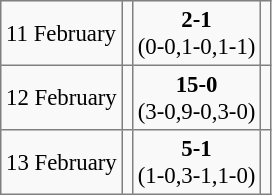<table bgcolor="#f9f9f9" cellpadding="3" cellspacing="0" border="1" style="font-size: 95%; border: gray solid 1px; border-collapse: collapse; background: #f9f9f9;">
<tr>
<td>11 February</td>
<td></td>
<td align="center"><strong>2-1</strong><br>(0-0,1-0,1-1)</td>
<td></td>
</tr>
<tr>
<td>12 February</td>
<td></td>
<td align="center"><strong>15-0</strong><br>(3-0,9-0,3-0)</td>
<td></td>
</tr>
<tr>
<td>13 February</td>
<td></td>
<td align="center"><strong>5-1</strong><br>(1-0,3-1,1-0)</td>
<td></td>
</tr>
</table>
